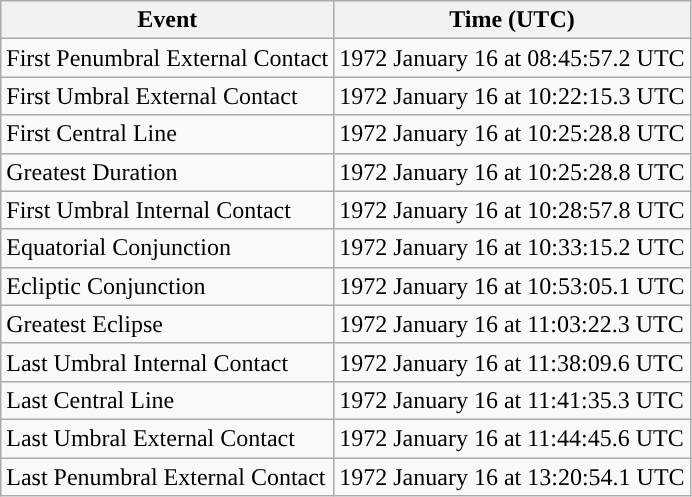<table class="wikitable">
<tr>
<th>Event</th>
<th>Time (UTC)</th>
</tr>
<tr>
<td>First Penumbral External Contact</td>
<td>1972 January 16 at 08:45:57.2 UTC</td>
</tr>
<tr>
<td>First Umbral External Contact</td>
<td>1972 January 16 at 10:22:15.3 UTC</td>
</tr>
<tr>
<td>First Central Line</td>
<td>1972 January 16 at 10:25:28.8 UTC</td>
</tr>
<tr>
<td>Greatest Duration</td>
<td>1972 January 16 at 10:25:28.8 UTC</td>
</tr>
<tr>
<td>First Umbral Internal Contact</td>
<td>1972 January 16 at 10:28:57.8 UTC</td>
</tr>
<tr>
<td>Equatorial Conjunction</td>
<td>1972 January 16 at 10:33:15.2 UTC</td>
</tr>
<tr>
<td>Ecliptic Conjunction</td>
<td>1972 January 16 at 10:53:05.1 UTC</td>
</tr>
<tr>
<td>Greatest Eclipse</td>
<td>1972 January 16 at 11:03:22.3 UTC</td>
</tr>
<tr>
<td>Last Umbral Internal Contact</td>
<td>1972 January 16 at 11:38:09.6 UTC</td>
</tr>
<tr>
<td>Last Central Line</td>
<td>1972 January 16 at 11:41:35.3 UTC</td>
</tr>
<tr>
<td>Last Umbral External Contact</td>
<td>1972 January 16 at 11:44:45.6 UTC</td>
</tr>
<tr>
<td>Last Penumbral External Contact</td>
<td>1972 January 16 at 13:20:54.1 UTC</td>
</tr>
</table>
